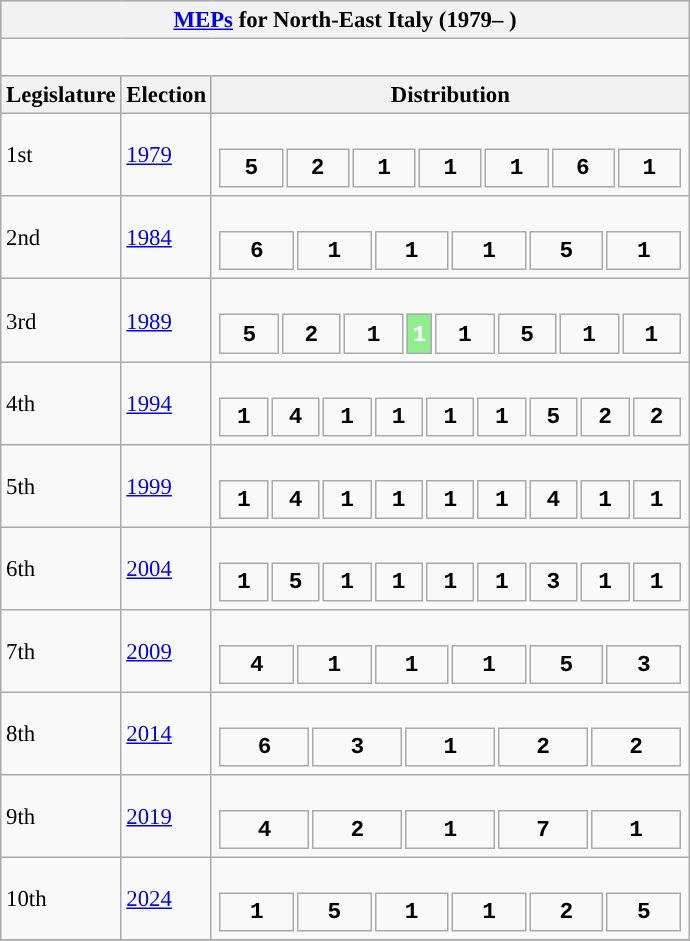<table class="wikitable" style="font-size:95%;">
<tr bgcolor="#CCCCCC">
<th colspan="3"><a href='#'>MEPs</a> for North-East Italy (1979– )</th>
</tr>
<tr>
<td colspan="3"><br>






















</td>
</tr>
<tr bgcolor="#CCCCCC">
<th>Legislature</th>
<th>Election</th>
<th>Distribution</th>
</tr>
<tr>
<td>1st</td>
<td><a href='#'>1979</a></td>
<td><br><table style="width:20.5em; font-size:100%; text-align:center; font-family:Courier New;">
<tr style="font-weight:bold">
<td style="background:">5</td>
<td style="background:">2</td>
<td style="background:">1</td>
<td style="background:">1</td>
<td style="background:">1</td>
<td style="background:">6</td>
<td style="background:">1</td>
</tr>
</table>
</td>
</tr>
<tr>
<td>2nd</td>
<td><a href='#'>1984</a></td>
<td><br><table style="width:20.5em; font-size:100%; text-align:center; font-family:Courier New;">
<tr style="font-weight:bold">
<td style="background:">6</td>
<td style="background:">1</td>
<td style="background:">1</td>
<td style="background:">1</td>
<td style="background:">5</td>
<td style="background:">1</td>
</tr>
</table>
</td>
</tr>
<tr>
<td>3rd</td>
<td><a href='#'>1989</a></td>
<td><br><table style="width:20.5em; font-size:100%; text-align:center; font-family:Courier New;">
<tr style="font-weight:bold">
<td style="background:">5</td>
<td style="background:">2</td>
<td style="background:">1</td>
<td style="background:lightgreen; width:5.89%; color:white;">1</td>
<td style="background:">1</td>
<td style="background:">5</td>
<td style="background:">1</td>
<td style="background:">1</td>
</tr>
</table>
</td>
</tr>
<tr>
<td>4th</td>
<td><a href='#'>1994</a></td>
<td><br><table style="width:20.5em; font-size:100%; text-align:center; font-family:Courier New;">
<tr style="font-weight:bold">
<td style="background:">1</td>
<td style="background:">4</td>
<td style="background:">1</td>
<td style="background:">1</td>
<td style="background:">1</td>
<td style="background:">1</td>
<td style="background:">5</td>
<td style="background:">2</td>
<td style="background:">2</td>
</tr>
</table>
</td>
</tr>
<tr>
<td>5th</td>
<td><a href='#'>1999</a></td>
<td><br><table style="width:20.5em; font-size:100%; text-align:center; font-family:Courier New;">
<tr style="font-weight:bold">
<td style="background:">1</td>
<td style="background:">4</td>
<td style="background:">1</td>
<td style="background:">1</td>
<td style="background:">1</td>
<td style="background:">1</td>
<td style="background:">4</td>
<td style="background:">1</td>
<td style="background:">1</td>
</tr>
</table>
</td>
</tr>
<tr>
<td>6th</td>
<td><a href='#'>2004</a></td>
<td><br><table style="width:20.5em; font-size:100%; text-align:center; font-family:Courier New;">
<tr style="font-weight:bold">
<td style="background:">1</td>
<td style="background:">5</td>
<td style="background:">1</td>
<td style="background:">1</td>
<td style="background:">1</td>
<td style="background:">1</td>
<td style="background:">3</td>
<td style="background:">1</td>
<td style="background:">1</td>
</tr>
</table>
</td>
</tr>
<tr>
<td>7th</td>
<td><a href='#'>2009</a></td>
<td><br><table style="width:20.5em; font-size:100%; text-align:center; font-family:Courier New;">
<tr style="font-weight:bold">
<td style="background:">4</td>
<td style="background:">1</td>
<td style="background:">1</td>
<td style="background:">1</td>
<td style="background:">5</td>
<td style="background:">3</td>
</tr>
</table>
</td>
</tr>
<tr>
<td>8th</td>
<td><a href='#'>2014</a></td>
<td><br><table style="width:20.5em; font-size:100%; text-align:center; font-family:Courier New;">
<tr style="font-weight:bold">
<td style="background:">6</td>
<td style="background:">3</td>
<td style="background:">1</td>
<td style="background:">2</td>
<td style="background:">2</td>
</tr>
</table>
</td>
</tr>
<tr>
<td>9th</td>
<td><a href='#'>2019</a></td>
<td><br><table style="width:20.5em; font-size:100%; text-align:center; font-family:Courier New;">
<tr style="font-weight:bold">
<td style="background:">4</td>
<td style="background:">2</td>
<td style="background:">1</td>
<td style="background:">7</td>
<td style="background:">1</td>
</tr>
</table>
</td>
</tr>
<tr>
<td>10th</td>
<td><a href='#'>2024</a></td>
<td><br><table style="width:20.5em; font-size:100%; text-align:center; font-family:Courier New;">
<tr style="font-weight:bold">
<td style="background:">1</td>
<td style="background:">5</td>
<td style="background:">1</td>
<td style="background:">1</td>
<td style="background:">2</td>
<td style="background:">5</td>
</tr>
</table>
</td>
</tr>
<tr>
</tr>
</table>
